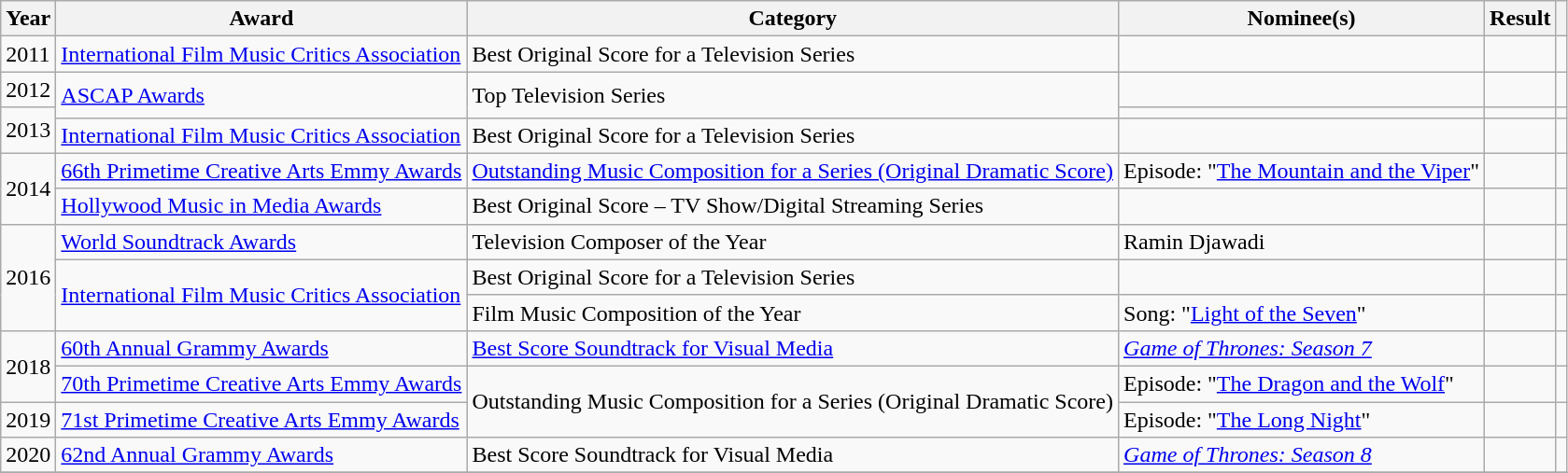<table class="wikitable sortable plainrowheaders">
<tr>
<th>Year</th>
<th>Award</th>
<th>Category</th>
<th>Nominee(s)</th>
<th>Result</th>
<th class="unsortable"></th>
</tr>
<tr>
<td rowspan="1">2011</td>
<td scope="row"><a href='#'>International Film Music Critics Association</a></td>
<td scope="row">Best Original Score for a Television Series</td>
<td scope="row"></td>
<td></td>
<td></td>
</tr>
<tr>
<td rowspan="1">2012</td>
<td rowspan="2" scope="row"><a href='#'>ASCAP Awards</a></td>
<td rowspan="2" scope="row">Top Television Series</td>
<td scope="row"></td>
<td></td>
<td></td>
</tr>
<tr>
<td rowspan="2">2013</td>
<td scope="row"></td>
<td></td>
<td></td>
</tr>
<tr>
<td scope="row"><a href='#'>International Film Music Critics Association</a></td>
<td scope="row">Best Original Score for a Television Series</td>
<td scope="row"></td>
<td></td>
<td></td>
</tr>
<tr>
<td rowspan="2">2014</td>
<td scope="row"><a href='#'>66th Primetime Creative Arts Emmy Awards</a></td>
<td scope="row"><a href='#'>Outstanding Music Composition for a Series (Original Dramatic Score)</a></td>
<td scope="row">Episode: "<a href='#'>The Mountain and the Viper</a>"</td>
<td></td>
<td></td>
</tr>
<tr>
<td scope="row"><a href='#'>Hollywood Music in Media Awards</a></td>
<td scope="row">Best Original Score – TV Show/Digital Streaming Series</td>
<td scope="row"></td>
<td></td>
<td></td>
</tr>
<tr>
<td rowspan="3">2016</td>
<td scope="row"><a href='#'>World Soundtrack Awards</a></td>
<td scope="row">Television Composer of the Year</td>
<td scope="row">Ramin Djawadi</td>
<td></td>
<td></td>
</tr>
<tr>
<td scope="row" rowspan="2"><a href='#'>International Film Music Critics Association</a></td>
<td scope="row">Best Original Score for a Television Series</td>
<td scope="row"></td>
<td></td>
<td></td>
</tr>
<tr>
<td scope="row">Film Music Composition of the Year</td>
<td scope="row">Song: "<a href='#'>Light of the Seven</a>"</td>
<td></td>
<td></td>
</tr>
<tr>
<td rowspan="2">2018</td>
<td scope="row"><a href='#'>60th Annual Grammy Awards</a></td>
<td scope="row"><a href='#'>Best Score Soundtrack for Visual Media</a></td>
<td scope="row"><em><a href='#'>Game of Thrones: Season 7</a></em></td>
<td></td>
<td></td>
</tr>
<tr>
<td scope="row"><a href='#'>70th Primetime Creative Arts Emmy Awards</a></td>
<td rowspan="2" scope="row">Outstanding Music Composition for a Series (Original Dramatic Score)</td>
<td scope="row">Episode: "<a href='#'>The Dragon and the Wolf</a>"</td>
<td></td>
<td></td>
</tr>
<tr>
<td>2019</td>
<td><a href='#'>71st Primetime Creative Arts Emmy Awards</a></td>
<td>Episode: "<a href='#'>The Long Night</a>"</td>
<td></td>
<td></td>
</tr>
<tr>
<td>2020</td>
<td><a href='#'>62nd Annual Grammy Awards</a></td>
<td>Best Score Soundtrack for Visual Media</td>
<td><em><a href='#'>Game of Thrones: Season 8</a></em></td>
<td></td>
<td></td>
</tr>
<tr>
</tr>
</table>
